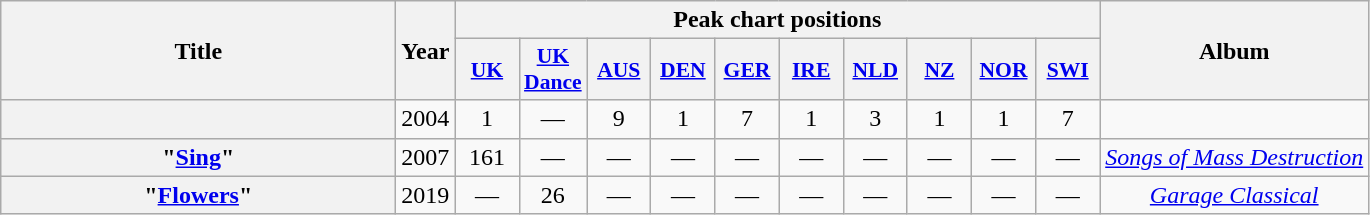<table class="wikitable plainrowheaders" style="text-align:center;">
<tr>
<th scope="col" rowspan="2" style="width:16em;">Title</th>
<th scope="col" rowspan="2">Year</th>
<th scope="col" colspan="10">Peak chart positions</th>
<th scope="col" rowspan="2">Album</th>
</tr>
<tr>
<th scope="col" style="width:2.5em;font-size:90%;"><a href='#'>UK</a><br></th>
<th scope="col" style="width:2.5em;font-size:90%;"><a href='#'>UK<br>Dance</a><br></th>
<th scope="col" style="width:2.5em;font-size:90%;"><a href='#'>AUS</a><br></th>
<th scope="col" style="width:2.5em;font-size:90%;"><a href='#'>DEN</a><br></th>
<th scope="col" style="width:2.5em;font-size:90%;"><a href='#'>GER</a><br></th>
<th scope="col" style="width:2.5em;font-size:90%;"><a href='#'>IRE</a><br></th>
<th scope="col" style="width:2.5em;font-size:90%;"><a href='#'>NLD</a><br></th>
<th scope="col" style="width:2.5em;font-size:90%;".><a href='#'>NZ</a><br></th>
<th scope="col" style="width:2.5em;font-size:90%;"><a href='#'>NOR</a><br></th>
<th scope="col" style="width:2.5em;font-size:90%;"><a href='#'>SWI</a><br></th>
</tr>
<tr>
<th scope="row"><br></th>
<td>2004</td>
<td>1</td>
<td>—</td>
<td>9</td>
<td>1</td>
<td>7</td>
<td>1</td>
<td>3</td>
<td>1</td>
<td>1</td>
<td>7</td>
<td></td>
</tr>
<tr>
<th scope="row">"<a href='#'>Sing</a>"<br></th>
<td>2007</td>
<td>161</td>
<td>—</td>
<td>—</td>
<td>—</td>
<td>—</td>
<td>—</td>
<td>—</td>
<td>—</td>
<td>—</td>
<td>—</td>
<td><em><a href='#'>Songs of Mass Destruction</a></em></td>
</tr>
<tr>
<th scope="row">"<a href='#'>Flowers</a>"<br></th>
<td>2019</td>
<td>—</td>
<td>26</td>
<td>—</td>
<td>—</td>
<td>—</td>
<td>—</td>
<td>—</td>
<td>—</td>
<td>—</td>
<td>—</td>
<td><em><a href='#'>Garage Classical</a></em></td>
</tr>
</table>
